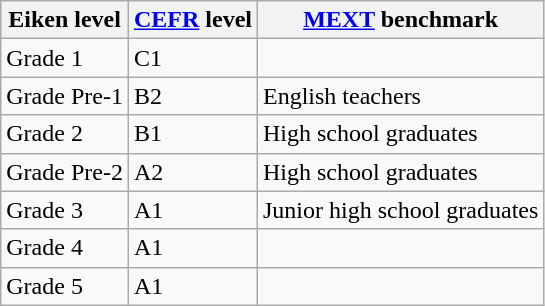<table class="wikitable">
<tr>
<th>Eiken level</th>
<th><a href='#'>CEFR</a> level</th>
<th><a href='#'>MEXT</a> benchmark</th>
</tr>
<tr>
<td>Grade 1</td>
<td>C1</td>
<td></td>
</tr>
<tr>
<td>Grade Pre-1</td>
<td>B2</td>
<td>English teachers</td>
</tr>
<tr>
<td>Grade 2</td>
<td>B1</td>
<td>High school graduates</td>
</tr>
<tr>
<td>Grade Pre-2</td>
<td>A2</td>
<td>High school graduates</td>
</tr>
<tr>
<td>Grade 3</td>
<td>A1</td>
<td>Junior high school graduates</td>
</tr>
<tr>
<td>Grade 4</td>
<td>A1</td>
<td></td>
</tr>
<tr>
<td>Grade 5</td>
<td>A1</td>
<td></td>
</tr>
</table>
